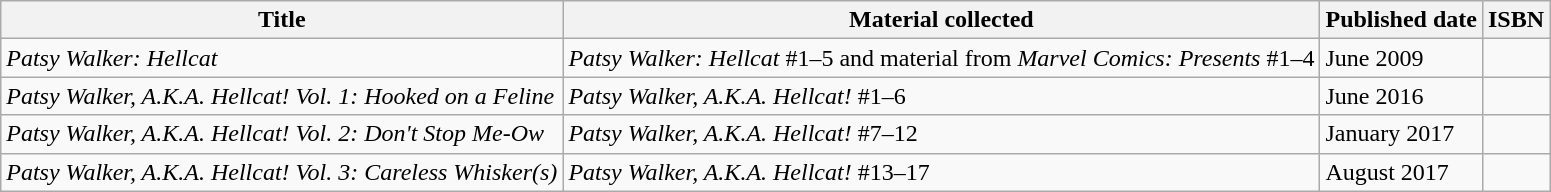<table class="wikitable">
<tr>
<th>Title</th>
<th>Material collected</th>
<th>Published date</th>
<th>ISBN</th>
</tr>
<tr>
<td><em>Patsy Walker: Hellcat</em></td>
<td><em>Patsy Walker: Hellcat</em>  #1–5 and material from <em>Marvel Comics: Presents</em> #1–4</td>
<td>June 2009</td>
<td></td>
</tr>
<tr>
<td><em>Patsy Walker, A.K.A. Hellcat! Vol. 1: Hooked on a Feline</em></td>
<td><em>Patsy Walker, A.K.A. Hellcat!</em> #1–6</td>
<td>June 2016</td>
<td></td>
</tr>
<tr>
<td><em>Patsy Walker, A.K.A. Hellcat! Vol. 2: Don't Stop Me-Ow</em></td>
<td><em>Patsy Walker, A.K.A. Hellcat!</em> #7–12</td>
<td>January 2017</td>
<td></td>
</tr>
<tr>
<td><em>Patsy Walker, A.K.A. Hellcat! Vol. 3: Careless Whisker(s)</em></td>
<td><em>Patsy Walker, A.K.A. Hellcat!</em> #13–17</td>
<td>August 2017</td>
<td></td>
</tr>
</table>
